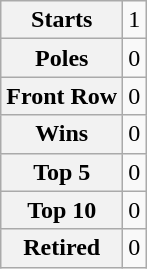<table class="wikitable" style="text-align:center">
<tr>
<th>Starts</th>
<td>1</td>
</tr>
<tr>
<th>Poles</th>
<td>0</td>
</tr>
<tr>
<th>Front Row</th>
<td>0</td>
</tr>
<tr>
<th>Wins</th>
<td>0</td>
</tr>
<tr>
<th>Top 5</th>
<td>0</td>
</tr>
<tr>
<th>Top 10</th>
<td>0</td>
</tr>
<tr>
<th>Retired</th>
<td>0</td>
</tr>
</table>
